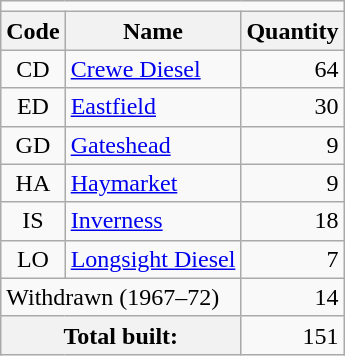<table class="wikitable floatright">
<tr>
<td colspan=3></td>
</tr>
<tr>
<th>Code</th>
<th>Name</th>
<th>Quantity</th>
</tr>
<tr>
<td style="text-align:center">CD</td>
<td><a href='#'>Crewe Diesel</a></td>
<td style="text-align:right">64</td>
</tr>
<tr>
<td style="text-align:center">ED</td>
<td><a href='#'>Eastfield</a></td>
<td style="text-align:right">30</td>
</tr>
<tr>
<td style="text-align:center">GD</td>
<td><a href='#'>Gateshead</a></td>
<td style="text-align:right">9</td>
</tr>
<tr>
<td style="text-align:center">HA</td>
<td><a href='#'>Haymarket</a></td>
<td style="text-align:right">9</td>
</tr>
<tr>
<td style="text-align:center">IS</td>
<td><a href='#'>Inverness</a></td>
<td style="text-align:right">18</td>
</tr>
<tr>
<td style="text-align:center">LO</td>
<td><a href='#'>Longsight Diesel</a></td>
<td style="text-align:right">7</td>
</tr>
<tr>
<td colspan=2>Withdrawn (1967–72)</td>
<td style="text-align:right">14</td>
</tr>
<tr>
<th colspan=2 scope=row>Total built:</th>
<td style="text-align:right">151</td>
</tr>
</table>
